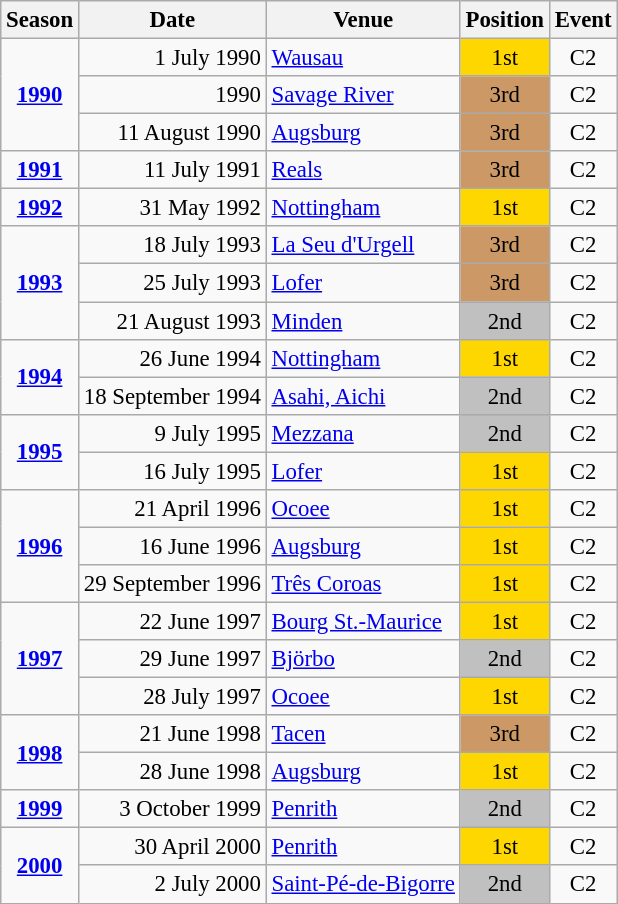<table class="wikitable" style="text-align:center; font-size:95%;">
<tr>
<th>Season</th>
<th>Date</th>
<th>Venue</th>
<th>Position</th>
<th>Event</th>
</tr>
<tr>
<td rowspan=3><strong><a href='#'>1990</a></strong></td>
<td align=right>1 July 1990</td>
<td align=left><a href='#'>Wausau</a></td>
<td bgcolor=gold>1st</td>
<td>C2</td>
</tr>
<tr>
<td align=right>1990</td>
<td align=left><a href='#'>Savage River</a></td>
<td bgcolor=cc9966>3rd</td>
<td>C2</td>
</tr>
<tr>
<td align=right>11 August 1990</td>
<td align=left><a href='#'>Augsburg</a></td>
<td bgcolor=cc9966>3rd</td>
<td>C2</td>
</tr>
<tr>
<td><strong><a href='#'>1991</a></strong></td>
<td align=right>11 July 1991</td>
<td align=left><a href='#'>Reals</a></td>
<td bgcolor=cc9966>3rd</td>
<td>C2</td>
</tr>
<tr>
<td><strong><a href='#'>1992</a></strong></td>
<td align=right>31 May 1992</td>
<td align=left><a href='#'>Nottingham</a></td>
<td bgcolor=gold>1st</td>
<td>C2</td>
</tr>
<tr>
<td rowspan=3><strong><a href='#'>1993</a></strong></td>
<td align=right>18 July 1993</td>
<td align=left><a href='#'>La Seu d'Urgell</a></td>
<td bgcolor=cc9966>3rd</td>
<td>C2</td>
</tr>
<tr>
<td align=right>25 July 1993</td>
<td align=left><a href='#'>Lofer</a></td>
<td bgcolor=cc9966>3rd</td>
<td>C2</td>
</tr>
<tr>
<td align=right>21 August 1993</td>
<td align=left><a href='#'>Minden</a></td>
<td bgcolor=silver>2nd</td>
<td>C2</td>
</tr>
<tr>
<td rowspan=2><strong><a href='#'>1994</a></strong></td>
<td align=right>26 June 1994</td>
<td align=left><a href='#'>Nottingham</a></td>
<td bgcolor=gold>1st</td>
<td>C2</td>
</tr>
<tr>
<td align=right>18 September 1994</td>
<td align=left><a href='#'>Asahi, Aichi</a></td>
<td bgcolor=silver>2nd</td>
<td>C2</td>
</tr>
<tr>
<td rowspan=2><strong><a href='#'>1995</a></strong></td>
<td align=right>9 July 1995</td>
<td align=left><a href='#'>Mezzana</a></td>
<td bgcolor=silver>2nd</td>
<td>C2</td>
</tr>
<tr>
<td align=right>16 July 1995</td>
<td align=left><a href='#'>Lofer</a></td>
<td bgcolor=gold>1st</td>
<td>C2</td>
</tr>
<tr>
<td rowspan=3><strong><a href='#'>1996</a></strong></td>
<td align=right>21 April 1996</td>
<td align=left><a href='#'>Ocoee</a></td>
<td bgcolor=gold>1st</td>
<td>C2</td>
</tr>
<tr>
<td align=right>16 June 1996</td>
<td align=left><a href='#'>Augsburg</a></td>
<td bgcolor=gold>1st</td>
<td>C2</td>
</tr>
<tr>
<td align=right>29 September 1996</td>
<td align=left><a href='#'>Três Coroas</a></td>
<td bgcolor=gold>1st</td>
<td>C2</td>
</tr>
<tr>
<td rowspan=3><strong><a href='#'>1997</a></strong></td>
<td align=right>22 June 1997</td>
<td align=left><a href='#'>Bourg St.-Maurice</a></td>
<td bgcolor=gold>1st</td>
<td>C2</td>
</tr>
<tr>
<td align=right>29 June 1997</td>
<td align=left><a href='#'>Björbo</a></td>
<td bgcolor=silver>2nd</td>
<td>C2</td>
</tr>
<tr>
<td align=right>28 July 1997</td>
<td align=left><a href='#'>Ocoee</a></td>
<td bgcolor=gold>1st</td>
<td>C2</td>
</tr>
<tr>
<td rowspan=2><strong><a href='#'>1998</a></strong></td>
<td align=right>21 June 1998</td>
<td align=left><a href='#'>Tacen</a></td>
<td bgcolor=cc9966>3rd</td>
<td>C2</td>
</tr>
<tr>
<td align=right>28 June 1998</td>
<td align=left><a href='#'>Augsburg</a></td>
<td bgcolor=gold>1st</td>
<td>C2</td>
</tr>
<tr>
<td><strong><a href='#'>1999</a></strong></td>
<td align=right>3 October 1999</td>
<td align=left><a href='#'>Penrith</a></td>
<td bgcolor=silver>2nd</td>
<td>C2</td>
</tr>
<tr>
<td rowspan=2><strong><a href='#'>2000</a></strong></td>
<td align=right>30 April 2000</td>
<td align=left><a href='#'>Penrith</a></td>
<td bgcolor=gold>1st</td>
<td>C2</td>
</tr>
<tr>
<td align=right>2 July 2000</td>
<td align=left><a href='#'>Saint-Pé-de-Bigorre</a></td>
<td bgcolor=silver>2nd</td>
<td>C2</td>
</tr>
</table>
